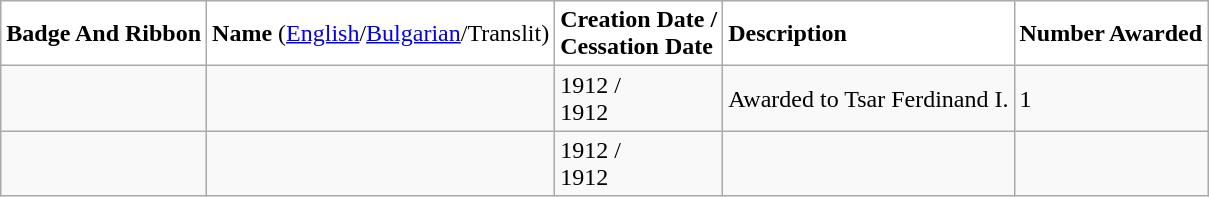<table class="wikitable">
<tr bgcolor="#FFFFFF">
<td><strong>Badge And Ribbon</strong></td>
<td><strong>Name</strong> (<a href='#'>English</a>/<a href='#'>Bulgarian</a>/Translit)</td>
<td><strong>Creation Date /<br>Cessation Date</strong></td>
<td><strong>Description</strong></td>
<td><strong>Number Awarded</strong></td>
</tr>
<tr>
<td></td>
<td></td>
<td>1912 /<br>1912</td>
<td>Awarded to Tsar Ferdinand I.</td>
<td>1</td>
</tr>
<tr>
<td></td>
<td></td>
<td>1912 /<br>1912</td>
<td></td>
<td></td>
</tr>
</table>
